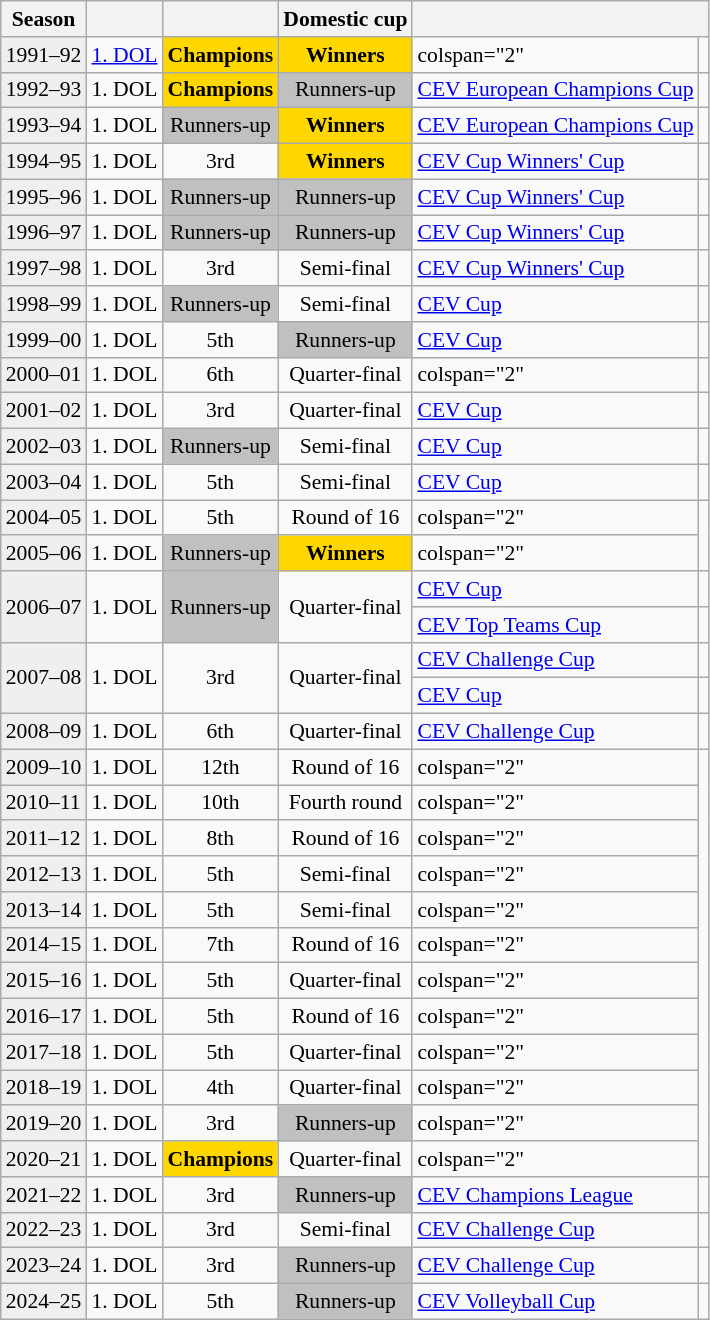<table class="wikitable" style="font-size:90%">
<tr>
<th>Season</th>
<th></th>
<th></th>
<th>Domestic cup</th>
<th colspan="2"></th>
</tr>
<tr>
<td style="background:#EFEFEF;">1991–92</td>
<td><a href='#'>1. DOL</a></td>
<td style="background:gold" align=center><strong>Champions</strong></td>
<td style="background:gold" align=center><strong>Winners</strong></td>
<td>colspan="2" </td>
</tr>
<tr>
<td style="background:#EFEFEF;">1992–93</td>
<td>1. DOL</td>
<td style="background:gold" align=center><strong>Champions</strong></td>
<td style="background:silver" align=center>Runners-up</td>
<td><a href='#'>CEV European Champions Cup</a></td>
<td align="center"></td>
</tr>
<tr>
<td style="background:#EFEFEF;">1993–94</td>
<td>1. DOL</td>
<td style="background:silver" align=center>Runners-up</td>
<td style="background:gold" align=center><strong>Winners</strong></td>
<td><a href='#'>CEV European Champions Cup</a></td>
<td align="center"></td>
</tr>
<tr>
<td style="background:#EFEFEF;">1994–95</td>
<td>1. DOL</td>
<td align=center>3rd</td>
<td style="background:gold" align=center><strong>Winners</strong></td>
<td><a href='#'>CEV Cup Winners' Cup</a></td>
<td align="center"></td>
</tr>
<tr>
<td style="background:#EFEFEF;">1995–96</td>
<td>1. DOL</td>
<td style="background:silver" align=center>Runners-up</td>
<td style="background:silver" align=center>Runners-up</td>
<td><a href='#'>CEV Cup Winners' Cup</a></td>
<td align="center"></td>
</tr>
<tr>
<td style="background:#EFEFEF;">1996–97</td>
<td>1. DOL</td>
<td style="background:silver" align=center>Runners-up</td>
<td style="background:silver" align=center>Runners-up</td>
<td><a href='#'>CEV Cup Winners' Cup</a></td>
<td align="center"></td>
</tr>
<tr>
<td style="background:#EFEFEF;">1997–98</td>
<td>1. DOL</td>
<td align=center>3rd</td>
<td align=center>Semi-final</td>
<td><a href='#'>CEV Cup Winners' Cup</a></td>
<td align="center"></td>
</tr>
<tr>
<td style="background:#EFEFEF;">1998–99</td>
<td>1. DOL</td>
<td style="background:silver" align=center>Runners-up</td>
<td align=center>Semi-final</td>
<td><a href='#'>CEV Cup</a></td>
<td align="center"></td>
</tr>
<tr>
<td style="background:#EFEFEF;">1999–00</td>
<td>1. DOL</td>
<td align=center>5th</td>
<td style="background:silver" align=center>Runners-up</td>
<td><a href='#'>CEV Cup</a></td>
<td align="center"></td>
</tr>
<tr>
<td style="background:#EFEFEF;">2000–01</td>
<td>1. DOL</td>
<td align=center>6th</td>
<td align=center>Quarter-final</td>
<td>colspan="2" </td>
</tr>
<tr>
<td style="background:#EFEFEF;">2001–02</td>
<td>1. DOL</td>
<td align=center>3rd</td>
<td align=center>Quarter-final</td>
<td><a href='#'>CEV Cup</a></td>
<td align="center"></td>
</tr>
<tr>
<td style="background:#EFEFEF;">2002–03</td>
<td>1. DOL</td>
<td style="background:silver" align=center>Runners-up</td>
<td align=center>Semi-final</td>
<td><a href='#'>CEV Cup</a></td>
<td align="center"></td>
</tr>
<tr>
<td style="background:#EFEFEF;">2003–04</td>
<td>1. DOL</td>
<td align=center>5th</td>
<td align=center>Semi-final</td>
<td><a href='#'>CEV Cup</a></td>
<td align="center"></td>
</tr>
<tr>
<td style="background:#EFEFEF;">2004–05</td>
<td>1. DOL</td>
<td align=center>5th</td>
<td align=center>Round of 16</td>
<td>colspan="2" </td>
</tr>
<tr>
<td style="background:#EFEFEF;">2005–06</td>
<td>1. DOL</td>
<td style="background:silver" align=center>Runners-up</td>
<td style="background:gold" align=center><strong>Winners</strong></td>
<td>colspan="2" </td>
</tr>
<tr>
<td rowspan=2 style="background:#EFEFEF;">2006–07</td>
<td rowspan=2>1. DOL</td>
<td rowspan=2 style="background:silver" align=center>Runners-up</td>
<td rowspan=2 align=center>Quarter-final</td>
<td><a href='#'>CEV Cup</a></td>
<td align="center"></td>
</tr>
<tr>
<td><a href='#'>CEV Top Teams Cup</a></td>
<td align="center"></td>
</tr>
<tr>
<td rowspan=2 style="background:#EFEFEF;">2007–08</td>
<td rowspan=2>1. DOL</td>
<td rowspan=2 align=center>3rd</td>
<td rowspan=2 align=center>Quarter-final</td>
<td><a href='#'>CEV Challenge Cup</a></td>
<td align="center"></td>
</tr>
<tr>
<td><a href='#'>CEV Cup</a></td>
<td align="center"></td>
</tr>
<tr>
<td style="background:#EFEFEF;">2008–09</td>
<td>1. DOL</td>
<td align=center>6th</td>
<td align=center>Quarter-final</td>
<td><a href='#'>CEV Challenge Cup</a></td>
<td align="center"></td>
</tr>
<tr>
<td style="background:#EFEFEF;">2009–10</td>
<td>1. DOL</td>
<td align=center>12th</td>
<td align=center>Round of 16</td>
<td>colspan="2" </td>
</tr>
<tr>
<td style="background:#EFEFEF;">2010–11</td>
<td>1. DOL</td>
<td align=center>10th</td>
<td align=center>Fourth round</td>
<td>colspan="2" </td>
</tr>
<tr>
<td style="background:#EFEFEF;">2011–12</td>
<td>1. DOL</td>
<td align=center>8th</td>
<td align=center>Round of 16</td>
<td>colspan="2" </td>
</tr>
<tr>
<td style="background:#EFEFEF;">2012–13</td>
<td>1. DOL</td>
<td align=center>5th</td>
<td align=center>Semi-final</td>
<td>colspan="2" </td>
</tr>
<tr>
<td style="background:#EFEFEF;">2013–14</td>
<td>1. DOL</td>
<td align=center>5th</td>
<td align=center>Semi-final</td>
<td>colspan="2" </td>
</tr>
<tr>
<td style="background:#EFEFEF;">2014–15</td>
<td>1. DOL</td>
<td align=center>7th</td>
<td align=center>Round of 16</td>
<td>colspan="2" </td>
</tr>
<tr>
<td style="background:#EFEFEF;">2015–16</td>
<td>1. DOL</td>
<td align=center>5th</td>
<td align=center>Quarter-final</td>
<td>colspan="2" </td>
</tr>
<tr>
<td style="background:#EFEFEF;">2016–17</td>
<td>1. DOL</td>
<td align=center>5th</td>
<td align=center>Round of 16</td>
<td>colspan="2" </td>
</tr>
<tr>
<td style="background:#EFEFEF;">2017–18</td>
<td>1. DOL</td>
<td align=center>5th</td>
<td align=center>Quarter-final</td>
<td>colspan="2" </td>
</tr>
<tr>
<td style="background:#EFEFEF;">2018–19</td>
<td>1. DOL</td>
<td align=center>4th</td>
<td align=center>Quarter-final</td>
<td>colspan="2" </td>
</tr>
<tr>
<td style="background:#EFEFEF;">2019–20</td>
<td>1. DOL</td>
<td align=center>3rd</td>
<td style="background:silver" align=center>Runners-up</td>
<td>colspan="2" </td>
</tr>
<tr>
<td style="background:#EFEFEF;">2020–21</td>
<td>1. DOL</td>
<td style="background:gold" align=center><strong>Champions</strong></td>
<td align=center>Quarter-final</td>
<td>colspan="2" </td>
</tr>
<tr>
<td style="background:#EFEFEF;">2021–22</td>
<td>1. DOL</td>
<td align=center>3rd</td>
<td style="background:silver" align=center>Runners-up</td>
<td><a href='#'>CEV Champions League</a></td>
<td align="center"></td>
</tr>
<tr>
<td style="background:#EFEFEF;">2022–23</td>
<td>1. DOL</td>
<td align=center>3rd</td>
<td align=center>Semi-final</td>
<td><a href='#'>CEV Challenge Cup</a></td>
<td align="center"></td>
</tr>
<tr>
<td style="background:#EFEFEF;">2023–24</td>
<td>1. DOL</td>
<td align=center>3rd</td>
<td style="background:silver" align=center>Runners-up</td>
<td><a href='#'>CEV Challenge Cup</a></td>
<td align="center"></td>
</tr>
<tr>
<td style="background:#EFEFEF;">2024–25</td>
<td>1. DOL</td>
<td align=center>5th</td>
<td style="background:silver" align=center>Runners-up</td>
<td><a href='#'>CEV Volleyball Cup</a></td>
<td align="center"></td>
</tr>
</table>
